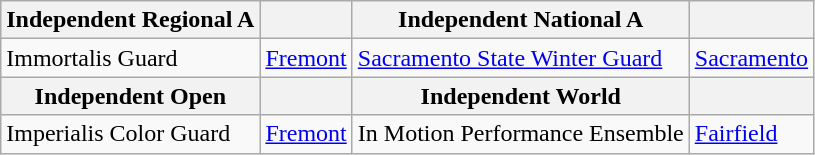<table class="wikitable">
<tr>
<th>Independent Regional A</th>
<th></th>
<th>Independent National A</th>
<th></th>
</tr>
<tr>
<td>Immortalis Guard</td>
<td><a href='#'>Fremont</a></td>
<td><a href='#'>Sacramento State Winter Guard</a></td>
<td><a href='#'>Sacramento</a></td>
</tr>
<tr>
<th>Independent Open</th>
<th></th>
<th>Independent World</th>
<th></th>
</tr>
<tr>
<td>Imperialis Color Guard</td>
<td><a href='#'>Fremont</a></td>
<td>In Motion Performance Ensemble</td>
<td><a href='#'>Fairfield</a></td>
</tr>
</table>
